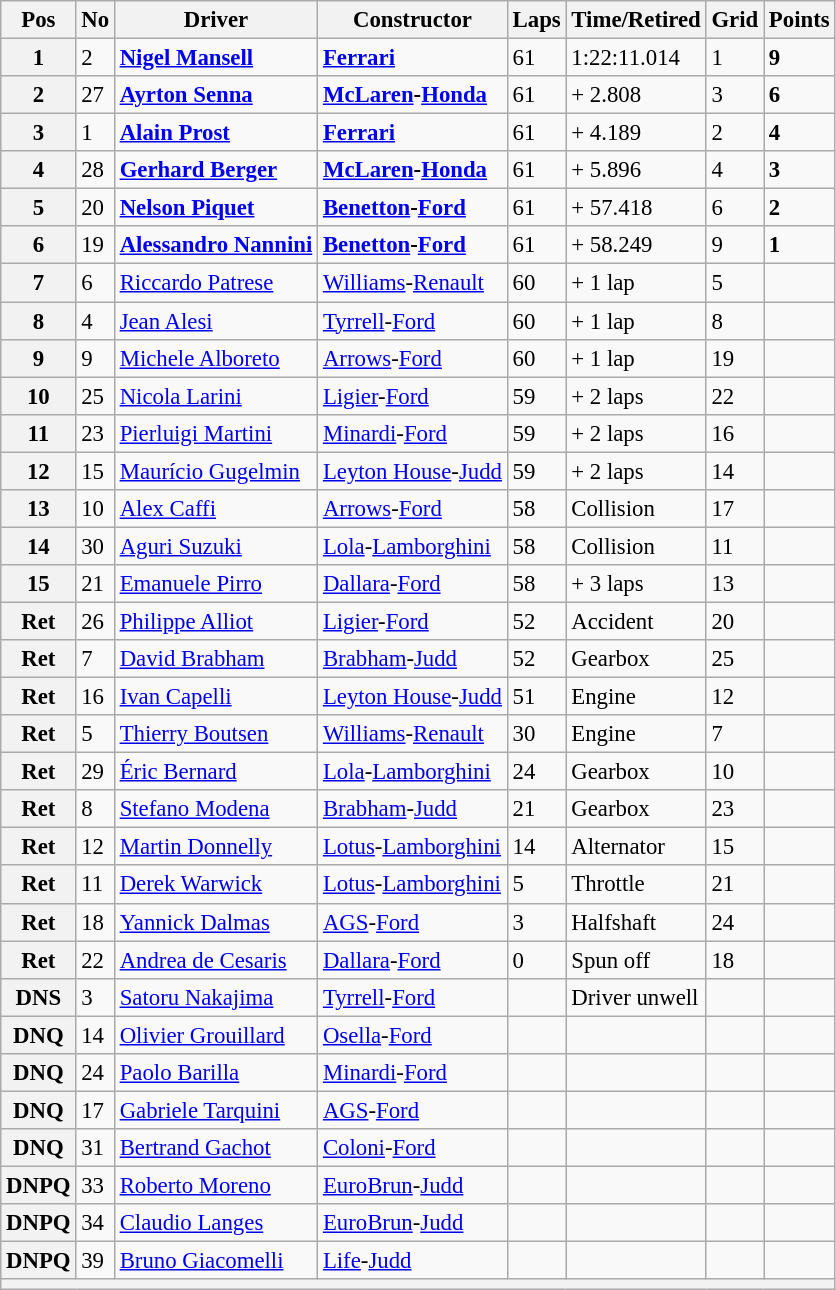<table class="wikitable" style="font-size: 95%;">
<tr>
<th>Pos</th>
<th>No</th>
<th>Driver</th>
<th>Constructor</th>
<th>Laps</th>
<th>Time/Retired</th>
<th>Grid</th>
<th>Points</th>
</tr>
<tr>
<th>1</th>
<td>2</td>
<td> <strong><a href='#'>Nigel Mansell</a></strong></td>
<td><strong><a href='#'>Ferrari</a></strong></td>
<td>61</td>
<td>1:22:11.014</td>
<td>1</td>
<td><strong>9</strong></td>
</tr>
<tr>
<th>2</th>
<td>27</td>
<td> <strong><a href='#'>Ayrton Senna</a></strong></td>
<td><strong><a href='#'>McLaren</a>-<a href='#'>Honda</a></strong></td>
<td>61</td>
<td>+ 2.808</td>
<td>3</td>
<td><strong>6</strong></td>
</tr>
<tr>
<th>3</th>
<td>1</td>
<td> <strong><a href='#'>Alain Prost</a></strong></td>
<td><strong><a href='#'>Ferrari</a></strong></td>
<td>61</td>
<td>+ 4.189</td>
<td>2</td>
<td><strong>4</strong></td>
</tr>
<tr>
<th>4</th>
<td>28</td>
<td> <strong><a href='#'>Gerhard Berger</a></strong></td>
<td><strong><a href='#'>McLaren</a>-<a href='#'>Honda</a></strong></td>
<td>61</td>
<td>+ 5.896</td>
<td>4</td>
<td><strong>3</strong></td>
</tr>
<tr>
<th>5</th>
<td>20</td>
<td> <strong><a href='#'>Nelson Piquet</a></strong></td>
<td><strong><a href='#'>Benetton</a>-<a href='#'>Ford</a></strong></td>
<td>61</td>
<td>+ 57.418</td>
<td>6</td>
<td><strong>2</strong></td>
</tr>
<tr>
<th>6</th>
<td>19</td>
<td> <strong><a href='#'>Alessandro Nannini</a></strong></td>
<td><strong><a href='#'>Benetton</a>-<a href='#'>Ford</a></strong></td>
<td>61</td>
<td>+ 58.249</td>
<td>9</td>
<td><strong>1</strong></td>
</tr>
<tr>
<th>7</th>
<td>6</td>
<td> <a href='#'>Riccardo Patrese</a></td>
<td><a href='#'>Williams</a>-<a href='#'>Renault</a></td>
<td>60</td>
<td>+ 1 lap</td>
<td>5</td>
<td></td>
</tr>
<tr>
<th>8</th>
<td>4</td>
<td> <a href='#'>Jean Alesi</a></td>
<td><a href='#'>Tyrrell</a>-<a href='#'>Ford</a></td>
<td>60</td>
<td>+ 1 lap</td>
<td>8</td>
<td></td>
</tr>
<tr>
<th>9</th>
<td>9</td>
<td> <a href='#'>Michele Alboreto</a></td>
<td><a href='#'>Arrows</a>-<a href='#'>Ford</a></td>
<td>60</td>
<td>+ 1 lap</td>
<td>19</td>
<td></td>
</tr>
<tr>
<th>10</th>
<td>25</td>
<td> <a href='#'>Nicola Larini</a></td>
<td><a href='#'>Ligier</a>-<a href='#'>Ford</a></td>
<td>59</td>
<td>+ 2 laps</td>
<td>22</td>
<td></td>
</tr>
<tr>
<th>11</th>
<td>23</td>
<td> <a href='#'>Pierluigi Martini</a></td>
<td><a href='#'>Minardi</a>-<a href='#'>Ford</a></td>
<td>59</td>
<td>+ 2 laps</td>
<td>16</td>
<td></td>
</tr>
<tr>
<th>12</th>
<td>15</td>
<td> <a href='#'>Maurício Gugelmin</a></td>
<td><a href='#'>Leyton House</a>-<a href='#'>Judd</a></td>
<td>59</td>
<td>+ 2 laps</td>
<td>14</td>
<td></td>
</tr>
<tr>
<th>13</th>
<td>10</td>
<td> <a href='#'>Alex Caffi</a></td>
<td><a href='#'>Arrows</a>-<a href='#'>Ford</a></td>
<td>58</td>
<td>Collision</td>
<td>17</td>
<td></td>
</tr>
<tr>
<th>14</th>
<td>30</td>
<td> <a href='#'>Aguri Suzuki</a></td>
<td><a href='#'>Lola</a>-<a href='#'>Lamborghini</a></td>
<td>58</td>
<td>Collision</td>
<td>11</td>
<td></td>
</tr>
<tr>
<th>15</th>
<td>21</td>
<td> <a href='#'>Emanuele Pirro</a></td>
<td><a href='#'>Dallara</a>-<a href='#'>Ford</a></td>
<td>58</td>
<td>+ 3 laps</td>
<td>13</td>
<td></td>
</tr>
<tr>
<th>Ret</th>
<td>26</td>
<td> <a href='#'>Philippe Alliot</a></td>
<td><a href='#'>Ligier</a>-<a href='#'>Ford</a></td>
<td>52</td>
<td>Accident</td>
<td>20</td>
<td></td>
</tr>
<tr>
<th>Ret</th>
<td>7</td>
<td> <a href='#'>David Brabham</a></td>
<td><a href='#'>Brabham</a>-<a href='#'>Judd</a></td>
<td>52</td>
<td>Gearbox</td>
<td>25</td>
<td></td>
</tr>
<tr>
<th>Ret</th>
<td>16</td>
<td> <a href='#'>Ivan Capelli</a></td>
<td><a href='#'>Leyton House</a>-<a href='#'>Judd</a></td>
<td>51</td>
<td>Engine</td>
<td>12</td>
<td></td>
</tr>
<tr>
<th>Ret</th>
<td>5</td>
<td> <a href='#'>Thierry Boutsen</a></td>
<td><a href='#'>Williams</a>-<a href='#'>Renault</a></td>
<td>30</td>
<td>Engine</td>
<td>7</td>
<td></td>
</tr>
<tr>
<th>Ret</th>
<td>29</td>
<td> <a href='#'>Éric Bernard</a></td>
<td><a href='#'>Lola</a>-<a href='#'>Lamborghini</a></td>
<td>24</td>
<td>Gearbox</td>
<td>10</td>
<td></td>
</tr>
<tr>
<th>Ret</th>
<td>8</td>
<td> <a href='#'>Stefano Modena</a></td>
<td><a href='#'>Brabham</a>-<a href='#'>Judd</a></td>
<td>21</td>
<td>Gearbox</td>
<td>23</td>
<td></td>
</tr>
<tr>
<th>Ret</th>
<td>12</td>
<td> <a href='#'>Martin Donnelly</a></td>
<td><a href='#'>Lotus</a>-<a href='#'>Lamborghini</a></td>
<td>14</td>
<td>Alternator</td>
<td>15</td>
<td></td>
</tr>
<tr>
<th>Ret</th>
<td>11</td>
<td> <a href='#'>Derek Warwick</a></td>
<td><a href='#'>Lotus</a>-<a href='#'>Lamborghini</a></td>
<td>5</td>
<td>Throttle</td>
<td>21</td>
<td></td>
</tr>
<tr>
<th>Ret</th>
<td>18</td>
<td> <a href='#'>Yannick Dalmas</a></td>
<td><a href='#'>AGS</a>-<a href='#'>Ford</a></td>
<td>3</td>
<td>Halfshaft</td>
<td>24</td>
<td></td>
</tr>
<tr>
<th>Ret</th>
<td>22</td>
<td> <a href='#'>Andrea de Cesaris</a></td>
<td><a href='#'>Dallara</a>-<a href='#'>Ford</a></td>
<td>0</td>
<td>Spun off</td>
<td>18</td>
<td></td>
</tr>
<tr>
<th>DNS</th>
<td>3</td>
<td> <a href='#'>Satoru Nakajima</a></td>
<td><a href='#'>Tyrrell</a>-<a href='#'>Ford</a></td>
<td></td>
<td>Driver unwell</td>
<td></td>
<td></td>
</tr>
<tr>
<th>DNQ</th>
<td>14</td>
<td> <a href='#'>Olivier Grouillard</a></td>
<td><a href='#'>Osella</a>-<a href='#'>Ford</a></td>
<td></td>
<td></td>
<td></td>
<td></td>
</tr>
<tr>
<th>DNQ</th>
<td>24</td>
<td> <a href='#'>Paolo Barilla</a></td>
<td><a href='#'>Minardi</a>-<a href='#'>Ford</a></td>
<td></td>
<td></td>
<td></td>
<td></td>
</tr>
<tr>
<th>DNQ</th>
<td>17</td>
<td> <a href='#'>Gabriele Tarquini</a></td>
<td><a href='#'>AGS</a>-<a href='#'>Ford</a></td>
<td></td>
<td></td>
<td></td>
<td></td>
</tr>
<tr>
<th>DNQ</th>
<td>31</td>
<td> <a href='#'>Bertrand Gachot</a></td>
<td><a href='#'>Coloni</a>-<a href='#'>Ford</a></td>
<td></td>
<td></td>
<td></td>
<td></td>
</tr>
<tr>
<th>DNPQ</th>
<td>33</td>
<td> <a href='#'>Roberto Moreno</a></td>
<td><a href='#'>EuroBrun</a>-<a href='#'>Judd</a></td>
<td></td>
<td></td>
<td></td>
<td></td>
</tr>
<tr>
<th>DNPQ</th>
<td>34</td>
<td> <a href='#'>Claudio Langes</a></td>
<td><a href='#'>EuroBrun</a>-<a href='#'>Judd</a></td>
<td></td>
<td></td>
<td></td>
<td></td>
</tr>
<tr>
<th>DNPQ</th>
<td>39</td>
<td> <a href='#'>Bruno Giacomelli</a></td>
<td><a href='#'>Life</a>-<a href='#'>Judd</a></td>
<td></td>
<td></td>
<td></td>
<td></td>
</tr>
<tr>
<th colspan="8"></th>
</tr>
</table>
